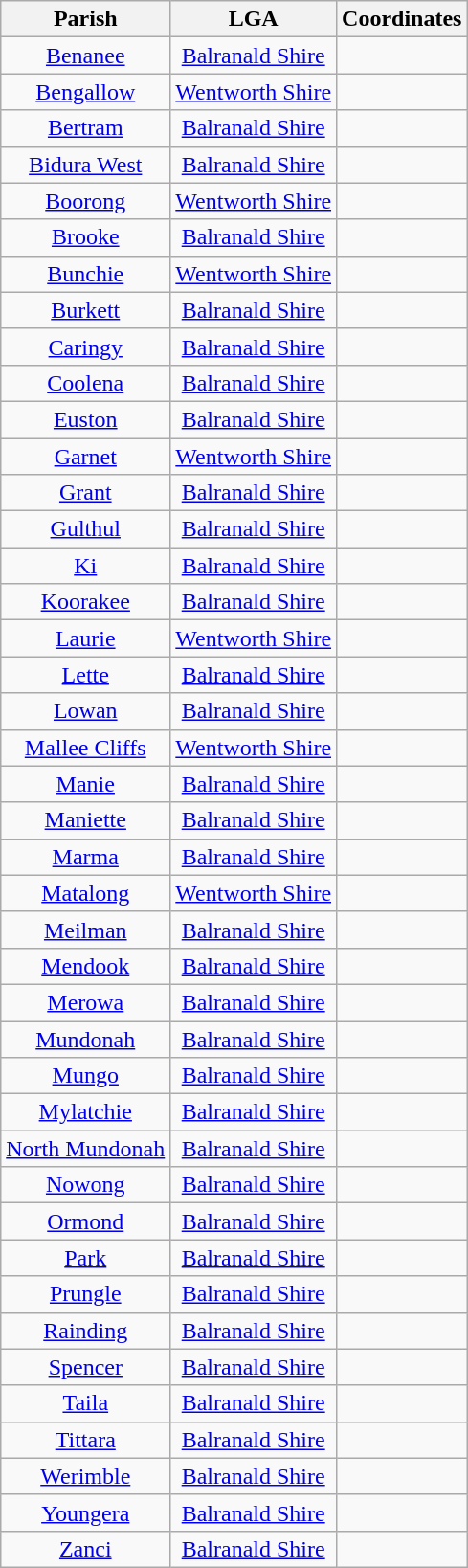<table class="wikitable" style="text-align:center">
<tr>
<th>Parish</th>
<th>LGA</th>
<th>Coordinates</th>
</tr>
<tr>
<td><a href='#'>Benanee</a></td>
<td><a href='#'>Balranald Shire</a></td>
<td></td>
</tr>
<tr>
<td><a href='#'>Bengallow</a></td>
<td><a href='#'>Wentworth Shire</a></td>
<td></td>
</tr>
<tr>
<td><a href='#'>Bertram</a></td>
<td><a href='#'>Balranald Shire</a></td>
<td></td>
</tr>
<tr>
<td><a href='#'>Bidura West</a></td>
<td><a href='#'>Balranald Shire</a></td>
<td></td>
</tr>
<tr>
<td><a href='#'>Boorong</a></td>
<td><a href='#'>Wentworth Shire</a></td>
<td></td>
</tr>
<tr>
<td><a href='#'>Brooke</a></td>
<td><a href='#'>Balranald Shire</a></td>
<td></td>
</tr>
<tr>
<td><a href='#'>Bunchie</a></td>
<td><a href='#'>Wentworth Shire</a></td>
<td></td>
</tr>
<tr>
<td><a href='#'>Burkett</a></td>
<td><a href='#'>Balranald Shire</a></td>
<td></td>
</tr>
<tr>
<td><a href='#'>Caringy</a></td>
<td><a href='#'>Balranald Shire</a></td>
<td></td>
</tr>
<tr>
<td><a href='#'>Coolena</a></td>
<td><a href='#'>Balranald Shire</a></td>
<td></td>
</tr>
<tr>
<td><a href='#'>Euston</a></td>
<td><a href='#'>Balranald Shire</a></td>
<td></td>
</tr>
<tr>
<td><a href='#'>Garnet</a></td>
<td><a href='#'>Wentworth Shire</a></td>
<td></td>
</tr>
<tr>
<td><a href='#'>Grant</a></td>
<td><a href='#'>Balranald Shire</a></td>
<td></td>
</tr>
<tr>
<td><a href='#'>Gulthul</a></td>
<td><a href='#'>Balranald Shire</a></td>
<td></td>
</tr>
<tr>
<td><a href='#'>Ki</a></td>
<td><a href='#'>Balranald Shire</a></td>
<td></td>
</tr>
<tr>
<td><a href='#'>Koorakee</a></td>
<td><a href='#'>Balranald Shire</a></td>
<td></td>
</tr>
<tr>
<td><a href='#'>Laurie</a></td>
<td><a href='#'>Wentworth Shire</a></td>
<td></td>
</tr>
<tr>
<td><a href='#'>Lette</a></td>
<td><a href='#'>Balranald Shire</a></td>
<td></td>
</tr>
<tr>
<td><a href='#'>Lowan</a></td>
<td><a href='#'>Balranald Shire</a></td>
<td></td>
</tr>
<tr>
<td><a href='#'>Mallee Cliffs</a></td>
<td><a href='#'>Wentworth Shire</a></td>
<td></td>
</tr>
<tr>
<td><a href='#'>Manie</a></td>
<td><a href='#'>Balranald Shire</a></td>
<td></td>
</tr>
<tr>
<td><a href='#'>Maniette</a></td>
<td><a href='#'>Balranald Shire</a></td>
<td></td>
</tr>
<tr>
<td><a href='#'>Marma</a></td>
<td><a href='#'>Balranald Shire</a></td>
<td></td>
</tr>
<tr>
<td><a href='#'>Matalong</a></td>
<td><a href='#'>Wentworth Shire</a></td>
<td></td>
</tr>
<tr>
<td><a href='#'>Meilman</a></td>
<td><a href='#'>Balranald Shire</a></td>
<td></td>
</tr>
<tr>
<td><a href='#'>Mendook</a></td>
<td><a href='#'>Balranald Shire</a></td>
<td></td>
</tr>
<tr>
<td><a href='#'>Merowa</a></td>
<td><a href='#'>Balranald Shire</a></td>
<td></td>
</tr>
<tr>
<td><a href='#'>Mundonah</a></td>
<td><a href='#'>Balranald Shire</a></td>
<td></td>
</tr>
<tr>
<td><a href='#'>Mungo</a></td>
<td><a href='#'>Balranald Shire</a></td>
<td></td>
</tr>
<tr>
<td><a href='#'>Mylatchie</a></td>
<td><a href='#'>Balranald Shire</a></td>
<td></td>
</tr>
<tr>
<td><a href='#'>North Mundonah</a></td>
<td><a href='#'>Balranald Shire</a></td>
<td></td>
</tr>
<tr>
<td><a href='#'>Nowong</a></td>
<td><a href='#'>Balranald Shire</a></td>
<td></td>
</tr>
<tr>
<td><a href='#'>Ormond</a></td>
<td><a href='#'>Balranald Shire</a></td>
<td></td>
</tr>
<tr>
<td><a href='#'>Park</a></td>
<td><a href='#'>Balranald Shire</a></td>
<td></td>
</tr>
<tr>
<td><a href='#'>Prungle</a></td>
<td><a href='#'>Balranald Shire</a></td>
<td></td>
</tr>
<tr>
<td><a href='#'>Rainding</a></td>
<td><a href='#'>Balranald Shire</a></td>
<td></td>
</tr>
<tr>
<td><a href='#'>Spencer</a></td>
<td><a href='#'>Balranald Shire</a></td>
<td></td>
</tr>
<tr>
<td><a href='#'>Taila</a></td>
<td><a href='#'>Balranald Shire</a></td>
<td></td>
</tr>
<tr>
<td><a href='#'>Tittara</a></td>
<td><a href='#'>Balranald Shire</a></td>
<td></td>
</tr>
<tr>
<td><a href='#'>Werimble</a></td>
<td><a href='#'>Balranald Shire</a></td>
<td></td>
</tr>
<tr>
<td><a href='#'>Youngera</a></td>
<td><a href='#'>Balranald Shire</a></td>
<td></td>
</tr>
<tr>
<td><a href='#'>Zanci</a></td>
<td><a href='#'>Balranald Shire</a></td>
<td></td>
</tr>
</table>
